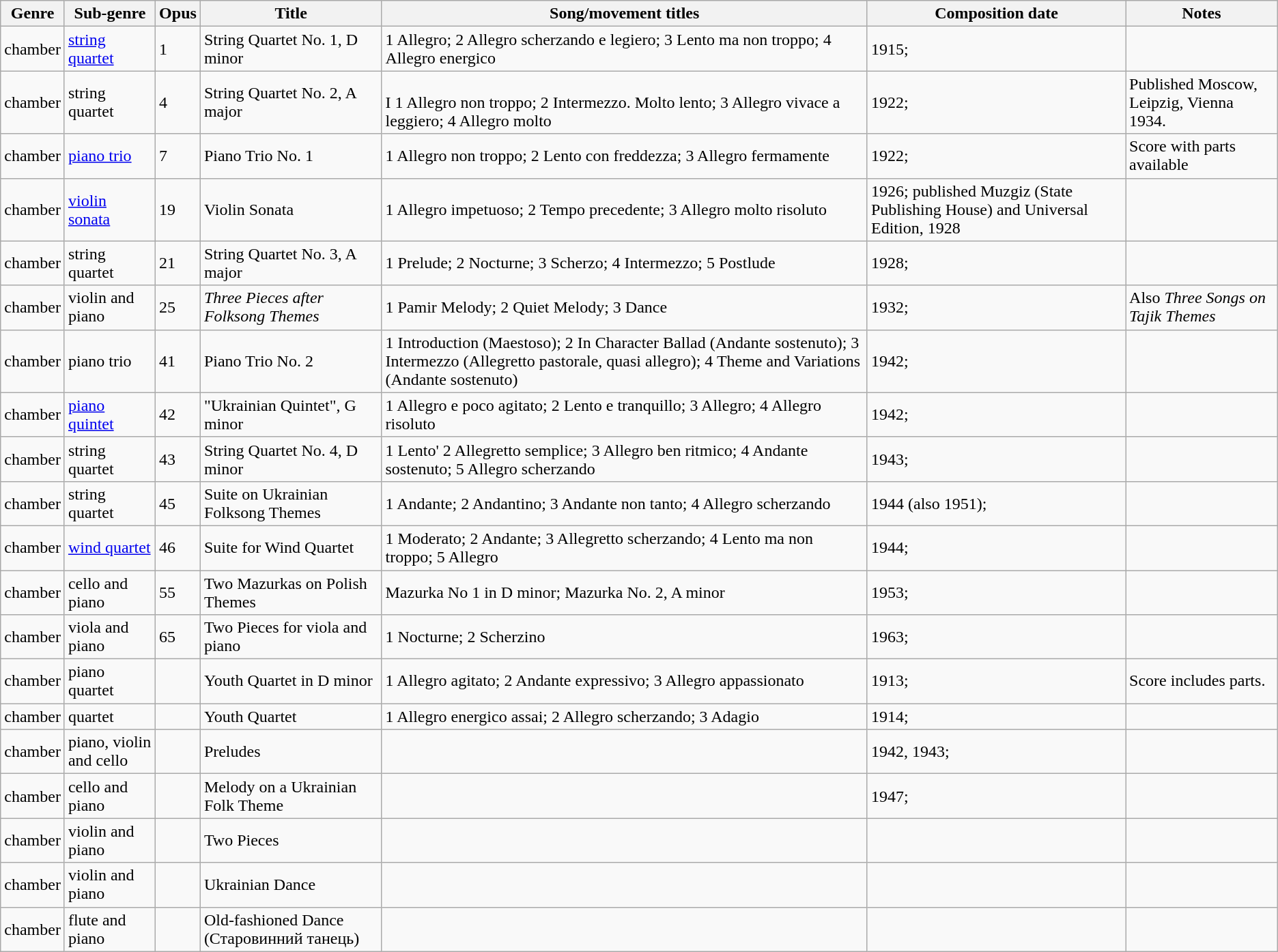<table class="wikitable sortable">
<tr>
<th>Genre</th>
<th>Sub-genre</th>
<th>Opus</th>
<th>Title</th>
<th>Song/movement titles</th>
<th>Composition date</th>
<th>Notes</th>
</tr>
<tr>
<td>chamber</td>
<td><a href='#'>string quartet</a></td>
<td>1</td>
<td>String Quartet No. 1, D minor</td>
<td>1 Allegro; 2 Allegro scherzando e legiero; 3 Lento ma non troppo; 4 Allegro energico</td>
<td>1915;</td>
<td></td>
</tr>
<tr>
<td>chamber</td>
<td>string quartet</td>
<td>4</td>
<td>String Quartet No. 2, A major</td>
<td><br>I   1 Allegro non troppo; 2 Intermezzo. Molto lento; 3 Allegro vivace a leggiero; 4 Allegro molto</td>
<td>1922;</td>
<td>Published Moscow, Leipzig, Vienna 1934.</td>
</tr>
<tr>
<td>chamber</td>
<td><a href='#'>piano trio</a></td>
<td>7</td>
<td>Piano Trio No. 1</td>
<td>1 Allegro non troppo; 2 Lento con freddezza; 3 Allegro fermamente</td>
<td>1922;</td>
<td>Score with parts available</td>
</tr>
<tr>
<td>chamber</td>
<td><a href='#'>violin sonata</a></td>
<td>19</td>
<td>Violin Sonata</td>
<td>1 Allegro impetuoso; 2 Tempo precedente; 3 Allegro molto risoluto</td>
<td>1926; published Muzgiz (State Publishing House) and Universal Edition, 1928</td>
<td></td>
</tr>
<tr>
<td>chamber</td>
<td>string quartet</td>
<td>21</td>
<td>String Quartet No. 3, A major</td>
<td>1 Prelude; 2 Nocturne; 3 Scherzo; 4 Intermezzo; 5 Postlude</td>
<td>1928;</td>
<td></td>
</tr>
<tr>
<td>chamber</td>
<td>violin and piano</td>
<td>25</td>
<td><em>Three Pieces after Folksong Themes</em></td>
<td>1 Pamir Melody; 2 Quiet Melody; 3 Dance</td>
<td>1932;</td>
<td>Also <em>Three Songs on Tajik Themes</em></td>
</tr>
<tr>
<td>chamber</td>
<td>piano trio</td>
<td>41</td>
<td>Piano Trio No. 2</td>
<td>1 Introduction (Maestoso); 2 In Character Ballad (Andante sostenuto); 3 Intermezzo (Allegretto pastorale, quasi allegro); 4 Theme and Variations (Andante sostenuto)</td>
<td>1942;</td>
<td></td>
</tr>
<tr>
<td>chamber</td>
<td><a href='#'>piano quintet</a></td>
<td>42</td>
<td>"Ukrainian Quintet", G minor</td>
<td>1 Allegro e poco agitato; 2 Lento e tranquillo; 3 Allegro; 4 Allegro risoluto</td>
<td>1942;</td>
<td></td>
</tr>
<tr>
<td>chamber</td>
<td>string quartet</td>
<td>43</td>
<td>String Quartet No. 4, D minor</td>
<td>1 Lento' 2 Allegretto semplice; 3 Allegro ben ritmico; 4 Andante sostenuto; 5 Allegro scherzando</td>
<td>1943;</td>
<td></td>
</tr>
<tr>
<td>chamber</td>
<td>string quartet</td>
<td>45</td>
<td>Suite on Ukrainian Folksong Themes</td>
<td>1 Andante; 2 Andantino; 3 Andante non tanto; 4 Allegro scherzando</td>
<td>1944 (also 1951);</td>
<td></td>
</tr>
<tr>
<td>chamber</td>
<td><a href='#'>wind quartet</a></td>
<td>46</td>
<td>Suite for Wind Quartet</td>
<td>1 Moderato; 2 Andante; 3 Allegretto scherzando; 4 Lento ma non troppo; 5 Allegro</td>
<td>1944;</td>
<td></td>
</tr>
<tr>
<td>chamber</td>
<td>cello and piano</td>
<td>55</td>
<td>Two Mazurkas on Polish Themes</td>
<td>Mazurka No 1 in D minor; Mazurka No. 2, A minor</td>
<td>1953;</td>
<td></td>
</tr>
<tr>
<td>chamber</td>
<td>viola and piano</td>
<td>65</td>
<td>Two Pieces for viola and piano</td>
<td>1 Nocturne; 2 Scherzino</td>
<td>1963;</td>
<td></td>
</tr>
<tr>
<td>chamber</td>
<td>piano quartet</td>
<td></td>
<td>Youth Quartet in D minor</td>
<td>1 Allegro agitato; 2 Andante expressivo; 3 Allegro appassionato</td>
<td>1913;</td>
<td>Score includes parts.</td>
</tr>
<tr>
<td>chamber</td>
<td>quartet</td>
<td></td>
<td>Youth Quartet</td>
<td>1 Allegro energico assai; 2 Allegro scherzando; 3 Adagio</td>
<td>1914;</td>
<td></td>
</tr>
<tr>
<td>chamber</td>
<td>piano, violin and cello</td>
<td></td>
<td>Preludes</td>
<td></td>
<td>1942, 1943;</td>
<td></td>
</tr>
<tr>
<td>chamber</td>
<td>cello and piano</td>
<td></td>
<td>Melody on a Ukrainian Folk Theme</td>
<td></td>
<td>1947;</td>
<td></td>
</tr>
<tr>
<td>chamber</td>
<td>violin and piano</td>
<td></td>
<td>Two Pieces</td>
<td></td>
<td></td>
<td></td>
</tr>
<tr>
<td>chamber</td>
<td>violin and piano</td>
<td></td>
<td>Ukrainian Dance</td>
<td></td>
<td></td>
<td></td>
</tr>
<tr>
<td>chamber</td>
<td>flute and piano</td>
<td></td>
<td>Old-fashioned Dance (Старовинний танець)</td>
<td></td>
<td></td>
<td></td>
</tr>
</table>
